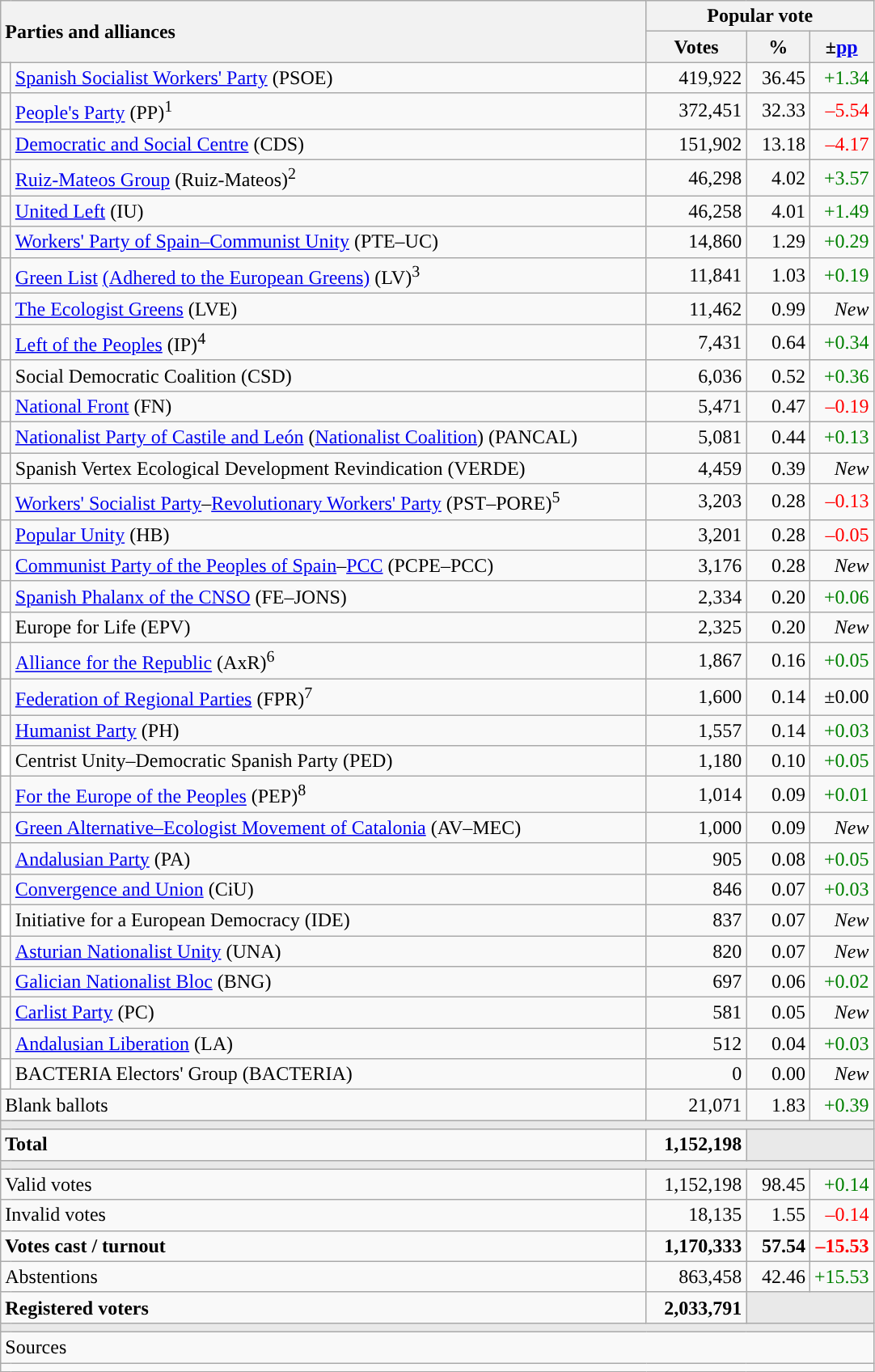<table class="wikitable" style="text-align:right">
<tr>
<th style="text-align:left;" rowspan="2" colspan="2" width="525">Parties and alliances</th>
<th colspan="3">Popular vote</th>
</tr>
<tr>
<th width="75">Votes</th>
<th width="45">%</th>
<th width="45">±<a href='#'>pp</a></th>
</tr>
<tr>
<td width="1" style="color:inherit;background:"></td>
<td align="left"><a href='#'>Spanish Socialist Workers' Party</a> (PSOE)</td>
<td>419,922</td>
<td>36.45</td>
<td style="color:green;">+1.34</td>
</tr>
<tr>
<td style="color:inherit;background:"></td>
<td align="left"><a href='#'>People's Party</a> (PP)<sup>1</sup></td>
<td>372,451</td>
<td>32.33</td>
<td style="color:red;">–5.54</td>
</tr>
<tr>
<td style="color:inherit;background:"></td>
<td align="left"><a href='#'>Democratic and Social Centre</a> (CDS)</td>
<td>151,902</td>
<td>13.18</td>
<td style="color:red;">–4.17</td>
</tr>
<tr>
<td style="color:inherit;background:"></td>
<td align="left"><a href='#'>Ruiz-Mateos Group</a> (Ruiz-Mateos)<sup>2</sup></td>
<td>46,298</td>
<td>4.02</td>
<td style="color:green;">+3.57</td>
</tr>
<tr>
<td style="color:inherit;background:"></td>
<td align="left"><a href='#'>United Left</a> (IU)</td>
<td>46,258</td>
<td>4.01</td>
<td style="color:green;">+1.49</td>
</tr>
<tr>
<td style="color:inherit;background:"></td>
<td align="left"><a href='#'>Workers' Party of Spain–Communist Unity</a> (PTE–UC)</td>
<td>14,860</td>
<td>1.29</td>
<td style="color:green;">+0.29</td>
</tr>
<tr>
<td style="color:inherit;background:"></td>
<td align="left"><a href='#'>Green List</a> <a href='#'>(Adhered to the European Greens)</a> (LV)<sup>3</sup></td>
<td>11,841</td>
<td>1.03</td>
<td style="color:green;">+0.19</td>
</tr>
<tr>
<td style="color:inherit;background:"></td>
<td align="left"><a href='#'>The Ecologist Greens</a> (LVE)</td>
<td>11,462</td>
<td>0.99</td>
<td><em>New</em></td>
</tr>
<tr>
<td style="color:inherit;background:"></td>
<td align="left"><a href='#'>Left of the Peoples</a> (IP)<sup>4</sup></td>
<td>7,431</td>
<td>0.64</td>
<td style="color:green;">+0.34</td>
</tr>
<tr>
<td style="color:inherit;background:"></td>
<td align="left">Social Democratic Coalition (CSD)</td>
<td>6,036</td>
<td>0.52</td>
<td style="color:green;">+0.36</td>
</tr>
<tr>
<td style="color:inherit;background:"></td>
<td align="left"><a href='#'>National Front</a> (FN)</td>
<td>5,471</td>
<td>0.47</td>
<td style="color:red;">–0.19</td>
</tr>
<tr>
<td style="color:inherit;background:"></td>
<td align="left"><a href='#'>Nationalist Party of Castile and León</a> (<a href='#'>Nationalist Coalition</a>) (PANCAL)</td>
<td>5,081</td>
<td>0.44</td>
<td style="color:green;">+0.13</td>
</tr>
<tr>
<td style="color:inherit;background:"></td>
<td align="left">Spanish Vertex Ecological Development Revindication (VERDE)</td>
<td>4,459</td>
<td>0.39</td>
<td><em>New</em></td>
</tr>
<tr>
<td style="color:inherit;background:"></td>
<td align="left"><a href='#'>Workers' Socialist Party</a>–<a href='#'>Revolutionary Workers' Party</a> (PST–PORE)<sup>5</sup></td>
<td>3,203</td>
<td>0.28</td>
<td style="color:red;">–0.13</td>
</tr>
<tr>
<td style="color:inherit;background:"></td>
<td align="left"><a href='#'>Popular Unity</a> (HB)</td>
<td>3,201</td>
<td>0.28</td>
<td style="color:red;">–0.05</td>
</tr>
<tr>
<td style="color:inherit;background:"></td>
<td align="left"><a href='#'>Communist Party of the Peoples of Spain</a>–<a href='#'>PCC</a> (PCPE–PCC)</td>
<td>3,176</td>
<td>0.28</td>
<td><em>New</em></td>
</tr>
<tr>
<td style="color:inherit;background:"></td>
<td align="left"><a href='#'>Spanish Phalanx of the CNSO</a> (FE–JONS)</td>
<td>2,334</td>
<td>0.20</td>
<td style="color:green;">+0.06</td>
</tr>
<tr>
<td bgcolor="white"></td>
<td align="left">Europe for Life (EPV)</td>
<td>2,325</td>
<td>0.20</td>
<td><em>New</em></td>
</tr>
<tr>
<td style="color:inherit;background:"></td>
<td align="left"><a href='#'>Alliance for the Republic</a> (AxR)<sup>6</sup></td>
<td>1,867</td>
<td>0.16</td>
<td style="color:green;">+0.05</td>
</tr>
<tr>
<td style="color:inherit;background:"></td>
<td align="left"><a href='#'>Federation of Regional Parties</a> (FPR)<sup>7</sup></td>
<td>1,600</td>
<td>0.14</td>
<td>±0.00</td>
</tr>
<tr>
<td style="color:inherit;background:"></td>
<td align="left"><a href='#'>Humanist Party</a> (PH)</td>
<td>1,557</td>
<td>0.14</td>
<td style="color:green;">+0.03</td>
</tr>
<tr>
<td bgcolor="white"></td>
<td align="left">Centrist Unity–Democratic Spanish Party (PED)</td>
<td>1,180</td>
<td>0.10</td>
<td style="color:green;">+0.05</td>
</tr>
<tr>
<td style="color:inherit;background:"></td>
<td align="left"><a href='#'>For the Europe of the Peoples</a> (PEP)<sup>8</sup></td>
<td>1,014</td>
<td>0.09</td>
<td style="color:green;">+0.01</td>
</tr>
<tr>
<td style="color:inherit;background:"></td>
<td align="left"><a href='#'>Green Alternative–Ecologist Movement of Catalonia</a> (AV–MEC)</td>
<td>1,000</td>
<td>0.09</td>
<td><em>New</em></td>
</tr>
<tr>
<td style="color:inherit;background:"></td>
<td align="left"><a href='#'>Andalusian Party</a> (PA)</td>
<td>905</td>
<td>0.08</td>
<td style="color:green;">+0.05</td>
</tr>
<tr>
<td style="color:inherit;background:"></td>
<td align="left"><a href='#'>Convergence and Union</a> (CiU)</td>
<td>846</td>
<td>0.07</td>
<td style="color:green;">+0.03</td>
</tr>
<tr>
<td bgcolor="white"></td>
<td align="left">Initiative for a European Democracy (IDE)</td>
<td>837</td>
<td>0.07</td>
<td><em>New</em></td>
</tr>
<tr>
<td style="color:inherit;background:"></td>
<td align="left"><a href='#'>Asturian Nationalist Unity</a> (UNA)</td>
<td>820</td>
<td>0.07</td>
<td><em>New</em></td>
</tr>
<tr>
<td style="color:inherit;background:"></td>
<td align="left"><a href='#'>Galician Nationalist Bloc</a> (BNG)</td>
<td>697</td>
<td>0.06</td>
<td style="color:green;">+0.02</td>
</tr>
<tr>
<td style="color:inherit;background:"></td>
<td align="left"><a href='#'>Carlist Party</a> (PC)</td>
<td>581</td>
<td>0.05</td>
<td><em>New</em></td>
</tr>
<tr>
<td style="color:inherit;background:"></td>
<td align="left"><a href='#'>Andalusian Liberation</a> (LA)</td>
<td>512</td>
<td>0.04</td>
<td style="color:green;">+0.03</td>
</tr>
<tr>
<td bgcolor="white"></td>
<td align="left">BACTERIA Electors' Group (BACTERIA)</td>
<td>0</td>
<td>0.00</td>
<td><em>New</em></td>
</tr>
<tr>
<td align="left" colspan="2">Blank ballots</td>
<td>21,071</td>
<td>1.83</td>
<td style="color:green;">+0.39</td>
</tr>
<tr>
<td colspan="5" bgcolor="#E9E9E9"></td>
</tr>
<tr style="font-weight:bold;">
<td align="left" colspan="2">Total</td>
<td>1,152,198</td>
<td bgcolor="#E9E9E9" colspan="2"></td>
</tr>
<tr>
<td colspan="5" bgcolor="#E9E9E9"></td>
</tr>
<tr>
<td align="left" colspan="2">Valid votes</td>
<td>1,152,198</td>
<td>98.45</td>
<td style="color:green;">+0.14</td>
</tr>
<tr>
<td align="left" colspan="2">Invalid votes</td>
<td>18,135</td>
<td>1.55</td>
<td style="color:red;">–0.14</td>
</tr>
<tr style="font-weight:bold;">
<td align="left" colspan="2">Votes cast / turnout</td>
<td>1,170,333</td>
<td>57.54</td>
<td style="color:red;">–15.53</td>
</tr>
<tr>
<td align="left" colspan="2">Abstentions</td>
<td>863,458</td>
<td>42.46</td>
<td style="color:green;">+15.53</td>
</tr>
<tr style="font-weight:bold;">
<td align="left" colspan="2">Registered voters</td>
<td>2,033,791</td>
<td bgcolor="#E9E9E9" colspan="2"></td>
</tr>
<tr>
<td colspan="5" bgcolor="#E9E9E9"></td>
</tr>
<tr>
<td align="left" colspan="5">Sources</td>
</tr>
<tr>
<td colspan="5" style="text-align:left; max-width:680px;"></td>
</tr>
</table>
